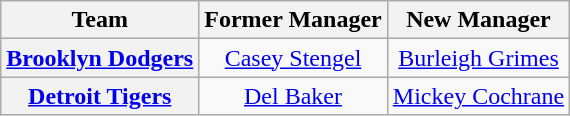<table class="wikitable plainrowheaders" style="text-align:center;">
<tr>
<th>Team</th>
<th>Former Manager</th>
<th>New Manager</th>
</tr>
<tr>
<th scope="row" style="text-align:center;"><a href='#'>Brooklyn Dodgers</a></th>
<td><a href='#'>Casey Stengel</a></td>
<td><a href='#'>Burleigh Grimes</a></td>
</tr>
<tr>
<th scope="row" style="text-align:center;"><a href='#'>Detroit Tigers</a></th>
<td><a href='#'>Del Baker</a></td>
<td><a href='#'>Mickey Cochrane</a></td>
</tr>
</table>
